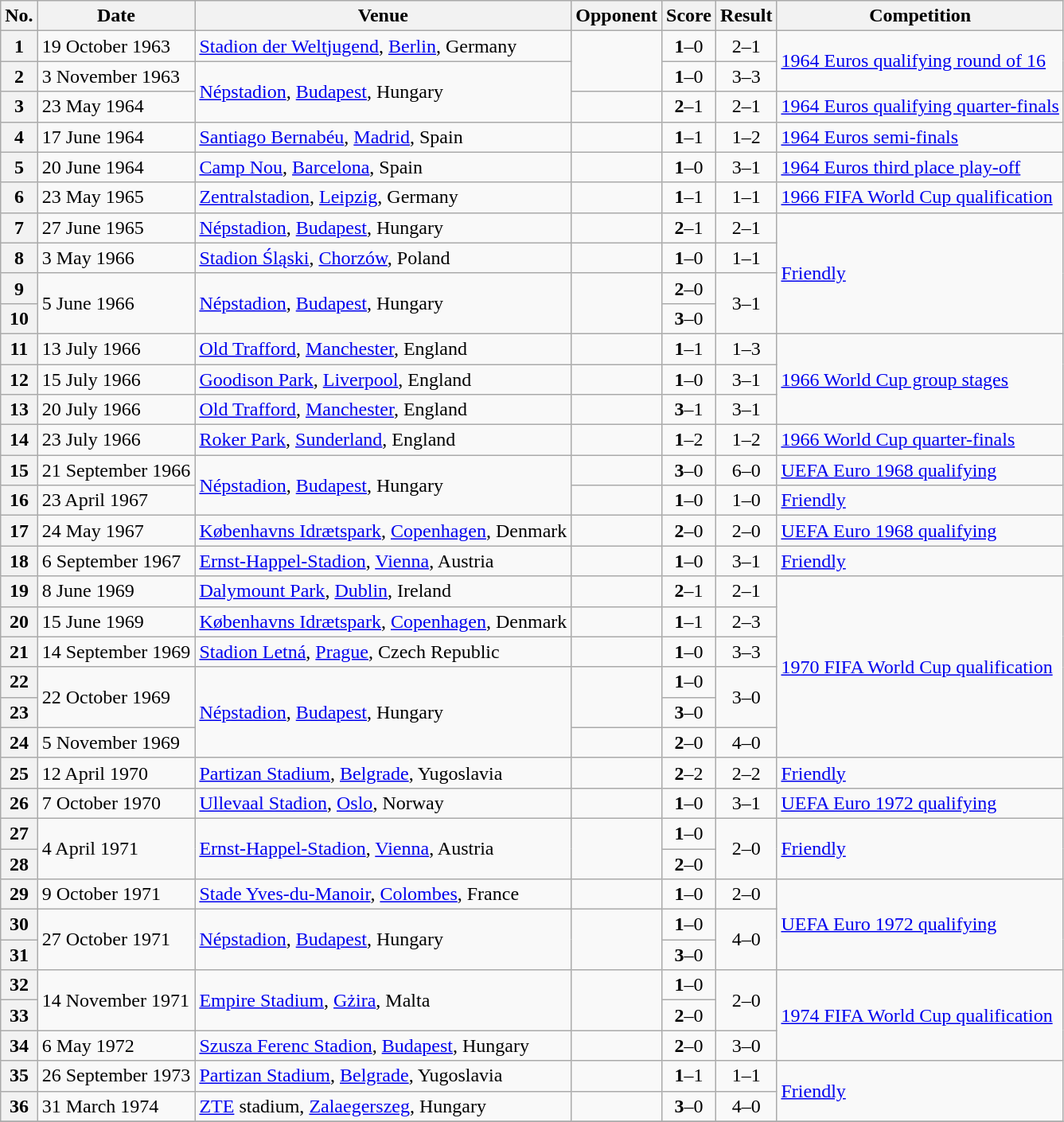<table class="wikitable sortable plainrowheaders">
<tr>
<th scope=col>No.</th>
<th scope=col>Date</th>
<th scope=col>Venue</th>
<th scope=col>Opponent</th>
<th scope=col>Score</th>
<th scope=col>Result</th>
<th scope=col>Competition</th>
</tr>
<tr>
<th scope=row style=text-align:center>1</th>
<td>19 October 1963</td>
<td><a href='#'>Stadion der Weltjugend</a>, <a href='#'>Berlin</a>, Germany</td>
<td rowspan="2"></td>
<td align=center><strong>1</strong>–0</td>
<td align=center>2–1</td>
<td rowspan="2"><a href='#'>1964 Euros qualifying round of 16</a></td>
</tr>
<tr>
<th scope=row style=text-align:center>2</th>
<td>3 November 1963</td>
<td rowspan="2"><a href='#'>Népstadion</a>, <a href='#'>Budapest</a>, Hungary</td>
<td align=center><strong>1</strong>–0</td>
<td align=center>3–3</td>
</tr>
<tr>
<th scope=row style=text-align:center>3</th>
<td>23 May 1964</td>
<td></td>
<td align=center><strong>2</strong>–1</td>
<td align=center>2–1</td>
<td><a href='#'>1964 Euros qualifying quarter-finals</a></td>
</tr>
<tr>
<th scope=row style=text-align:center>4</th>
<td>17 June 1964</td>
<td><a href='#'>Santiago Bernabéu</a>, <a href='#'>Madrid</a>, Spain</td>
<td></td>
<td align=center><strong>1</strong>–1</td>
<td align=center>1–2</td>
<td><a href='#'>1964 Euros semi-finals</a></td>
</tr>
<tr>
<th scope=row style=text-align:center>5</th>
<td>20 June 1964</td>
<td><a href='#'>Camp Nou</a>, <a href='#'>Barcelona</a>, Spain</td>
<td></td>
<td align=center><strong>1</strong>–0</td>
<td align=center>3–1</td>
<td><a href='#'>1964 Euros third place play-off</a></td>
</tr>
<tr>
<th scope=row style=text-align:center>6</th>
<td>23 May 1965</td>
<td><a href='#'>Zentralstadion</a>, <a href='#'>Leipzig</a>, Germany</td>
<td></td>
<td align=center><strong>1</strong>–1</td>
<td align=center>1–1</td>
<td><a href='#'>1966 FIFA World Cup qualification</a></td>
</tr>
<tr>
<th scope=row style=text-align:center>7</th>
<td>27 June 1965</td>
<td><a href='#'>Népstadion</a>, <a href='#'>Budapest</a>, Hungary</td>
<td></td>
<td align=center><strong>2</strong>–1</td>
<td align=center>2–1</td>
<td rowspan="4"><a href='#'>Friendly</a></td>
</tr>
<tr>
<th scope=row style=text-align:center>8</th>
<td>3 May 1966</td>
<td><a href='#'>Stadion Śląski</a>, <a href='#'>Chorzów</a>, Poland</td>
<td></td>
<td align=center><strong>1</strong>–0</td>
<td align=center>1–1</td>
</tr>
<tr>
<th scope=row style=text-align:center>9</th>
<td rowspan="2">5 June 1966</td>
<td rowspan="2"><a href='#'>Népstadion</a>, <a href='#'>Budapest</a>, Hungary</td>
<td rowspan="2"></td>
<td align=center><strong>2</strong>–0</td>
<td rowspan="2" align=center>3–1</td>
</tr>
<tr>
<th scope=row style=text-align:center>10</th>
<td align=center><strong>3</strong>–0</td>
</tr>
<tr>
<th scope=row style=text-align:center>11</th>
<td>13 July 1966</td>
<td><a href='#'>Old Trafford</a>, <a href='#'>Manchester</a>, England</td>
<td></td>
<td align=center><strong>1</strong>–1</td>
<td align=center>1–3</td>
<td rowspan="3"><a href='#'>1966 World Cup group stages</a></td>
</tr>
<tr>
<th scope=row style=text-align:center>12</th>
<td>15 July 1966</td>
<td><a href='#'>Goodison Park</a>, <a href='#'>Liverpool</a>, England</td>
<td></td>
<td align=center><strong>1</strong>–0</td>
<td align=center>3–1</td>
</tr>
<tr>
<th scope=row style=text-align:center>13</th>
<td>20 July 1966</td>
<td><a href='#'>Old Trafford</a>, <a href='#'>Manchester</a>, England</td>
<td></td>
<td align=center><strong>3</strong>–1</td>
<td align=center>3–1</td>
</tr>
<tr>
<th scope=row style=text-align:center>14</th>
<td>23 July 1966</td>
<td><a href='#'>Roker Park</a>, <a href='#'>Sunderland</a>, England</td>
<td></td>
<td align=center><strong>1</strong>–2</td>
<td align=center>1–2</td>
<td><a href='#'>1966 World Cup quarter-finals</a></td>
</tr>
<tr>
<th scope=row style=text-align:center>15</th>
<td>21 September 1966</td>
<td rowspan="2"><a href='#'>Népstadion</a>, <a href='#'>Budapest</a>, Hungary</td>
<td></td>
<td align=center><strong>3</strong>–0</td>
<td align=center>6–0</td>
<td><a href='#'>UEFA Euro 1968 qualifying</a></td>
</tr>
<tr>
<th scope=row style=text-align:center>16</th>
<td>23 April 1967</td>
<td></td>
<td align=center><strong>1</strong>–0</td>
<td align=center>1–0</td>
<td><a href='#'>Friendly</a></td>
</tr>
<tr>
<th scope=row style=text-align:center>17</th>
<td>24 May 1967</td>
<td><a href='#'>Københavns Idrætspark</a>, <a href='#'>Copenhagen</a>, Denmark</td>
<td></td>
<td align=center><strong>2</strong>–0</td>
<td align=center>2–0</td>
<td><a href='#'>UEFA Euro 1968 qualifying</a></td>
</tr>
<tr>
<th scope=row style=text-align:center>18</th>
<td>6 September 1967</td>
<td><a href='#'>Ernst-Happel-Stadion</a>, <a href='#'>Vienna</a>, Austria</td>
<td></td>
<td align=center><strong>1</strong>–0</td>
<td align=center>3–1</td>
<td><a href='#'>Friendly</a></td>
</tr>
<tr>
<th scope=row style=text-align:center>19</th>
<td>8 June 1969</td>
<td><a href='#'>Dalymount Park</a>, <a href='#'>Dublin</a>, Ireland</td>
<td></td>
<td align=center><strong>2</strong>–1</td>
<td align=center>2–1</td>
<td rowspan="6"><a href='#'>1970 FIFA World Cup qualification</a></td>
</tr>
<tr>
<th scope=row style=text-align:center>20</th>
<td>15 June 1969</td>
<td><a href='#'>Københavns Idrætspark</a>, <a href='#'>Copenhagen</a>, Denmark</td>
<td></td>
<td align=center><strong>1</strong>–1</td>
<td align=center>2–3</td>
</tr>
<tr>
<th scope=row style=text-align:center>21</th>
<td>14 September 1969</td>
<td><a href='#'>Stadion Letná</a>, <a href='#'>Prague</a>, Czech Republic</td>
<td></td>
<td align=center><strong>1</strong>–0</td>
<td align=center>3–3</td>
</tr>
<tr>
<th scope=row style=text-align:center>22</th>
<td rowspan="2">22 October 1969</td>
<td rowspan="3"><a href='#'>Népstadion</a>, <a href='#'>Budapest</a>, Hungary</td>
<td rowspan="2"></td>
<td align=center><strong>1</strong>–0</td>
<td rowspan="2" align=center>3–0</td>
</tr>
<tr>
<th scope=row style=text-align:center>23</th>
<td align=center><strong>3</strong>–0</td>
</tr>
<tr>
<th scope=row style=text-align:center>24</th>
<td>5 November 1969</td>
<td></td>
<td align=center><strong>2</strong>–0</td>
<td align=center>4–0</td>
</tr>
<tr>
<th scope=row style=text-align:center>25</th>
<td>12 April 1970</td>
<td><a href='#'>Partizan Stadium</a>, <a href='#'>Belgrade</a>, Yugoslavia</td>
<td></td>
<td align=center><strong>2</strong>–2</td>
<td align=center>2–2</td>
<td><a href='#'>Friendly</a></td>
</tr>
<tr>
<th scope=row style=text-align:center>26</th>
<td>7 October 1970</td>
<td><a href='#'>Ullevaal Stadion</a>, <a href='#'>Oslo</a>, Norway</td>
<td></td>
<td align=center><strong>1</strong>–0</td>
<td align=center>3–1</td>
<td><a href='#'>UEFA Euro 1972 qualifying</a></td>
</tr>
<tr>
<th scope=row style=text-align:center>27</th>
<td rowspan="2">4 April 1971</td>
<td rowspan="2"><a href='#'>Ernst-Happel-Stadion</a>, <a href='#'>Vienna</a>, Austria</td>
<td rowspan="2"></td>
<td align=center><strong>1</strong>–0</td>
<td rowspan="2" align=center>2–0</td>
<td rowspan="2"><a href='#'>Friendly</a></td>
</tr>
<tr>
<th scope=row style=text-align:center>28</th>
<td align=center><strong>2</strong>–0</td>
</tr>
<tr>
<th scope=row style=text-align:center>29</th>
<td>9 October 1971</td>
<td><a href='#'>Stade Yves-du-Manoir</a>, <a href='#'>Colombes</a>, France</td>
<td></td>
<td align=center><strong>1</strong>–0</td>
<td align=center>2–0</td>
<td rowspan="3"><a href='#'>UEFA Euro 1972 qualifying</a></td>
</tr>
<tr>
<th scope=row style=text-align:center>30</th>
<td rowspan="2">27 October 1971</td>
<td rowspan="2"><a href='#'>Népstadion</a>, <a href='#'>Budapest</a>, Hungary</td>
<td rowspan="2"></td>
<td align=center><strong>1</strong>–0</td>
<td rowspan="2" align=center>4–0</td>
</tr>
<tr>
<th scope=row style=text-align:center>31</th>
<td align=center><strong>3</strong>–0</td>
</tr>
<tr>
<th scope=row style=text-align:center>32</th>
<td rowspan="2">14 November 1971</td>
<td rowspan="2"><a href='#'>Empire Stadium</a>, <a href='#'>Gżira</a>, Malta</td>
<td rowspan="2"></td>
<td align=center><strong>1</strong>–0</td>
<td rowspan="2" align=center>2–0</td>
<td rowspan="3"><a href='#'>1974 FIFA World Cup qualification</a></td>
</tr>
<tr>
<th scope=row style=text-align:center>33</th>
<td align=center><strong>2</strong>–0</td>
</tr>
<tr>
<th scope=row style=text-align:center>34</th>
<td>6 May 1972</td>
<td><a href='#'>Szusza Ferenc Stadion</a>, <a href='#'>Budapest</a>, Hungary</td>
<td></td>
<td align=center><strong>2</strong>–0</td>
<td align=center>3–0</td>
</tr>
<tr>
<th scope=row style=text-align:center>35</th>
<td>26 September 1973</td>
<td><a href='#'>Partizan Stadium</a>, <a href='#'>Belgrade</a>, Yugoslavia</td>
<td></td>
<td align=center><strong>1</strong>–1</td>
<td align=center>1–1</td>
<td rowspan="2"><a href='#'>Friendly</a></td>
</tr>
<tr>
<th scope=row style=text-align:center>36</th>
<td>31 March 1974</td>
<td><a href='#'>ZTE</a> stadium, <a href='#'>Zalaegerszeg</a>, Hungary</td>
<td></td>
<td align=center><strong>3</strong>–0</td>
<td align=center>4–0</td>
</tr>
<tr>
</tr>
</table>
